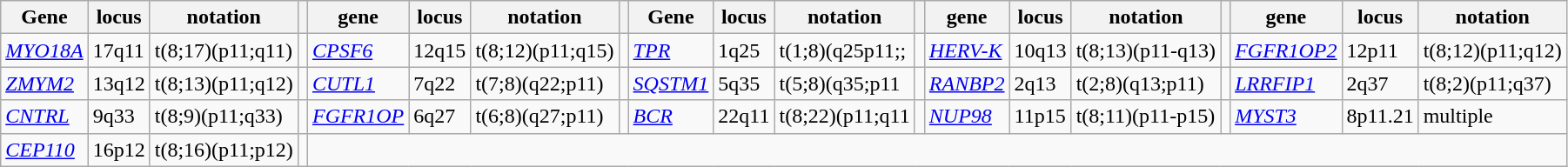<table class="wikitable">
<tr>
<th>Gene</th>
<th>locus</th>
<th>notation</th>
<th></th>
<th>gene</th>
<th>locus</th>
<th>notation</th>
<th></th>
<th>Gene</th>
<th>locus</th>
<th>notation</th>
<th></th>
<th>gene</th>
<th>locus</th>
<th>notation</th>
<th></th>
<th>gene</th>
<th>locus</th>
<th>notation</th>
</tr>
<tr>
<td><em><a href='#'>MYO18A</a></em></td>
<td>17q11</td>
<td>t(8;17)(p11;q11)</td>
<td></td>
<td><em><a href='#'>CPSF6</a></em></td>
<td>12q15</td>
<td>t(8;12)(p11;q15)</td>
<td></td>
<td><em><a href='#'>TPR</a></em></td>
<td>1q25</td>
<td>t(1;8)(q25p11;;</td>
<td></td>
<td><em><a href='#'>HERV-K</a></em></td>
<td>10q13</td>
<td>t(8;13)(p11-q13)</td>
<td></td>
<td><em><a href='#'>FGFR1OP2</a></em></td>
<td>12p11</td>
<td>t(8;12)(p11;q12)</td>
</tr>
<tr>
<td><em><a href='#'>ZMYM2</a></em></td>
<td>13q12</td>
<td>t(8;13)(p11;q12)</td>
<td></td>
<td><em><a href='#'>CUTL1</a></em></td>
<td>7q22</td>
<td>t(7;8)(q22;p11)</td>
<td></td>
<td><em><a href='#'>SQSTM1</a></em></td>
<td>5q35</td>
<td>t(5;8)(q35;p11</td>
<td></td>
<td><em><a href='#'>RANBP2</a></em></td>
<td>2q13</td>
<td>t(2;8)(q13;p11)</td>
<td></td>
<td><em><a href='#'>LRRFIP1</a></em></td>
<td>2q37</td>
<td>t(8;2)(p11;q37)</td>
</tr>
<tr>
<td><em><a href='#'>CNTRL</a></em></td>
<td>9q33</td>
<td>t(8;9)(p11;q33)</td>
<td></td>
<td><em><a href='#'>FGFR1OP</a></em></td>
<td>6q27</td>
<td>t(6;8)(q27;p11)</td>
<td></td>
<td><em><a href='#'>BCR</a></em></td>
<td>22q11</td>
<td>t(8;22)(p11;q11</td>
<td></td>
<td><em><a href='#'>NUP98</a></em></td>
<td>11p15</td>
<td>t(8;11)(p11-p15)</td>
<td></td>
<td><em><a href='#'>MYST3</a></em></td>
<td>8p11.21</td>
<td>multiple</td>
</tr>
<tr>
<td><em><a href='#'>CEP110</a></em></td>
<td>16p12</td>
<td>t(8;16)(p11;p12)</td>
<td></td>
</tr>
</table>
